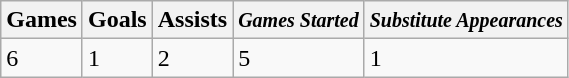<table class="wikitable">
<tr>
<th>Games</th>
<th>Goals</th>
<th>Assists</th>
<th><em><small>Games Started</small></em></th>
<th><em><small>Substitute Appearances</small></em></th>
</tr>
<tr>
<td>6</td>
<td>1</td>
<td>2</td>
<td>5</td>
<td>1</td>
</tr>
</table>
